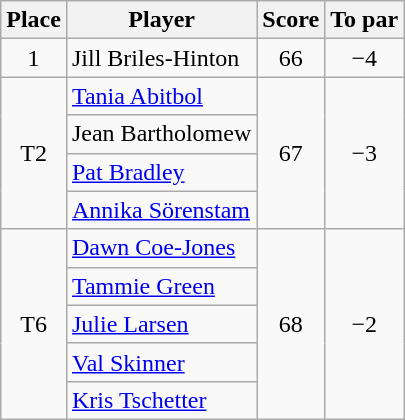<table class=wikitable style="text-align:center">
<tr>
<th>Place</th>
<th>Player</th>
<th>Score</th>
<th>To par</th>
</tr>
<tr>
<td>1</td>
<td align=left> Jill Briles-Hinton</td>
<td>66</td>
<td>−4</td>
</tr>
<tr>
<td rowspan=4>T2</td>
<td align=left> <a href='#'>Tania Abitbol</a></td>
<td rowspan=4>67</td>
<td rowspan=4>−3</td>
</tr>
<tr>
<td align=left> Jean Bartholomew</td>
</tr>
<tr>
<td align=left> <a href='#'>Pat Bradley</a></td>
</tr>
<tr>
<td align=left> <a href='#'>Annika Sörenstam</a></td>
</tr>
<tr>
<td rowspan=5>T6</td>
<td align=left> <a href='#'>Dawn Coe-Jones</a></td>
<td rowspan=5>68</td>
<td rowspan=5>−2</td>
</tr>
<tr>
<td align=left> <a href='#'>Tammie Green</a></td>
</tr>
<tr>
<td align=left> <a href='#'>Julie Larsen</a></td>
</tr>
<tr>
<td align=left> <a href='#'>Val Skinner</a></td>
</tr>
<tr>
<td align=left> <a href='#'>Kris Tschetter</a></td>
</tr>
</table>
